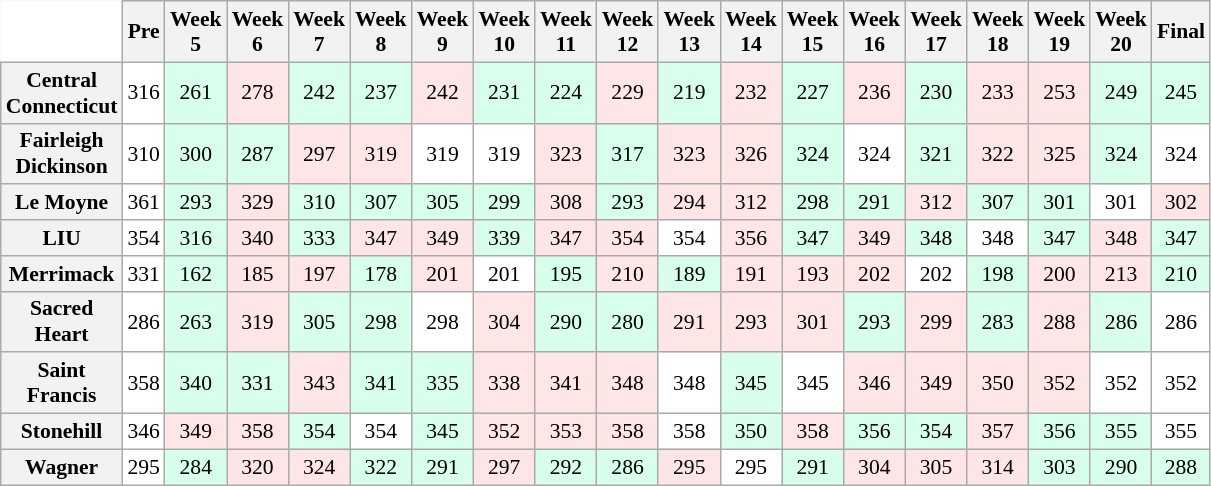<table class="wikitable sortable" style="font-size:90%; width:551pt;">
<tr>
<th style="background:white; border-top-style:hidden; border-left-style:hidden; width: 92pt;"> </th>
<th style="width: 27pt;">Pre<br></th>
<th style="width: 27pt;">Week 5</th>
<th style="width: 27pt;">Week 6</th>
<th style="width: 27pt;">Week 7</th>
<th style="width: 27pt;">Week 8</th>
<th style="width: 27pt;">Week 9</th>
<th style="width: 27pt;">Week 10</th>
<th style="width: 27pt;">Week 11</th>
<th style="width: 27pt;">Week 12</th>
<th style="width: 27pt;">Week 13</th>
<th style="width: 27pt;">Week 14</th>
<th style="width: 27pt;">Week 15</th>
<th style="width: 27pt;">Week 16</th>
<th style="width: 27pt;">Week 17</th>
<th style="width: 27pt;">Week 18</th>
<th style="width: 27pt;">Week 19</th>
<th style="width: 27pt;">Week 20</th>
<th style="width: 27pt;">Final<br></th>
</tr>
<tr style="text-align:center;">
<th style=>Central Connecticut</th>
<td style="background:#FFF;">316</td>
<td style="background:#D8FFEB;">261</td>
<td style="background:#FFE6E6;">278</td>
<td style="background:#D8FFEB;">242</td>
<td style="background:#D8FFEB;">237</td>
<td style="background:#FFE6E6;">242</td>
<td style="background:#D8FFEB;">231</td>
<td style="background:#D8FFEB;">224</td>
<td style="background:#FFE6E6;">229</td>
<td style="background:#D8FFEB;">219</td>
<td style="background:#FFE6E6;">232</td>
<td style="background:#D8FFEB;">227</td>
<td style="background:#FFE6E6;">236</td>
<td style="background:#D8FFEB;">230</td>
<td style="background:#FFE6E6;">233</td>
<td style="background:#FFE6E6;">253</td>
<td style="background:#D8FFEB;">249</td>
<td style="background:#D8FFEB;">245</td>
</tr>
<tr style="text-align:center;">
<th style=>Fairleigh Dickinson</th>
<td style="background:#FFF;">310</td>
<td style="background:#D8FFEB;">300</td>
<td style="background:#D8FFEB;">287</td>
<td style="background:#FFE6E6;">297</td>
<td style="background:#FFE6E6;">319</td>
<td style="background:#FFF;">319</td>
<td style="background:#FFF;">319</td>
<td style="background:#FFE6E6;">323</td>
<td style="background:#D8FFEB;">317</td>
<td style="background:#FFE6E6;">323</td>
<td style="background:#FFE6E6;">326</td>
<td style="background:#D8FFEB;">324</td>
<td style="background:#FFF;">324</td>
<td style="background:#D8FFEB;">321</td>
<td style="background:#FFE6E6;">322</td>
<td style="background:#FFE6E6;">325</td>
<td style="background:#D8FFEB;">324</td>
<td style="background:#FFF;">324</td>
</tr>
<tr style="text-align:center;">
<th style=>Le Moyne</th>
<td style="background:#FFF;">361</td>
<td style="background:#D8FFEB;">293</td>
<td style="background:#FFE6E6;">329</td>
<td style="background:#D8FFEB;">310</td>
<td style="background:#D8FFEB;">307</td>
<td style="background:#D8FFEB;">305</td>
<td style="background:#D8FFEB;">299</td>
<td style="background:#FFE6E6;">308</td>
<td style="background:#D8FFEB;">293</td>
<td style="background:#FFE6E6;">294</td>
<td style="background:#FFE6E6;">312</td>
<td style="background:#D8FFEB;">298</td>
<td style="background:#D8FFEB;">291</td>
<td style="background:#FFE6E6;">312</td>
<td style="background:#D8FFEB;">307</td>
<td style="background:#D8FFEB;">301</td>
<td style="background:#FFF;">301</td>
<td style="background:#FFE6E6;">302</td>
</tr>
<tr style="text-align:center;">
<th style=>LIU</th>
<td style="background:#FFF;">354</td>
<td style="background:#D8FFEB;">316</td>
<td style="background:#FFE6E6;">340</td>
<td style="background:#D8FFEB;">333</td>
<td style="background:#FFE6E6;">347</td>
<td style="background:#FFE6E6;">349</td>
<td style="background:#D8FFEB;">339</td>
<td style="background:#FFE6E6;">347</td>
<td style="background:#FFE6E6;">354</td>
<td style="background:#FFF;">354</td>
<td style="background:#FFE6E6;">356</td>
<td style="background:#D8FFEB;">347</td>
<td style="background:#FFE6E6;">349</td>
<td style="background:#D8FFEB;">348</td>
<td style="background:#FFF;">348</td>
<td style="background:#D8FFEB;">347</td>
<td style="background:#FFE6E6;">348</td>
<td style="background:#D8FFEB;">347</td>
</tr>
<tr style="text-align:center;">
<th style=>Merrimack</th>
<td style="background:#FFF;">331</td>
<td style="background:#D8FFEB;">162</td>
<td style="background:#FFE6E6;">185</td>
<td style="background:#FFE6E6;">197</td>
<td style="background:#D8FFEB;">178</td>
<td style="background:#FFE6E6;">201</td>
<td style="background:#FFF;">201</td>
<td style="background:#D8FFEB;">195</td>
<td style="background:#FFE6E6;">210</td>
<td style="background:#D8FFEB;">189</td>
<td style="background:#FFE6E6;">191</td>
<td style="background:#FFE6E6;">193</td>
<td style="background:#FFE6E6;">202</td>
<td style="background:#FFF;">202</td>
<td style="background:#D8FFEB;">198</td>
<td style="background:#FFE6E6;">200</td>
<td style="background:#FFE6E6;">213</td>
<td style="background:#D8FFEB;">210</td>
</tr>
<tr style="text-align:center;">
<th style=>Sacred Heart</th>
<td style="background:#FFF;">286</td>
<td style="background:#D8FFEB;">263</td>
<td style="background:#FFE6E6;">319</td>
<td style="background:#D8FFEB;">305</td>
<td style="background:#D8FFEB;">298</td>
<td style="background:#FFF;">298</td>
<td style="background:#FFE6E6;">304</td>
<td style="background:#D8FFEB;">290</td>
<td style="background:#D8FFEB;">280</td>
<td style="background:#FFE6E6;">291</td>
<td style="background:#FFE6E6;">293</td>
<td style="background:#FFE6E6;">301</td>
<td style="background:#D8FFEB;">293</td>
<td style="background:#FFE6E6;">299</td>
<td style="background:#D8FFEB;">283</td>
<td style="background:#FFE6E6;">288</td>
<td style="background:#D8FFEB;">286</td>
<td style="background:#FFF;">286</td>
</tr>
<tr style="text-align:center;">
<th style=>Saint Francis</th>
<td style="background:#FFF;">358</td>
<td style="background:#D8FFEB;">340</td>
<td style="background:#D8FFEB;">331</td>
<td style="background:#FFE6E6;">343</td>
<td style="background:#D8FFEB;">341</td>
<td style="background:#D8FFEB;">335</td>
<td style="background:#FFE6E6;">338</td>
<td style="background:#FFE6E6;">341</td>
<td style="background:#FFE6E6;">348</td>
<td style="background:#FFF;">348</td>
<td style="background:#D8FFEB;">345</td>
<td style="background:#FFF;">345</td>
<td style="background:#FFE6E6;">346</td>
<td style="background:#FFE6E6;">349</td>
<td style="background:#FFE6E6;">350</td>
<td style="background:#FFE6E6;">352</td>
<td style="background:#FFF;">352</td>
<td style="background:#FFF;">352</td>
</tr>
<tr style="text-align:center;">
<th style=>Stonehill</th>
<td style="background:#FFF;">346</td>
<td style="background:#FFE6E6;">349</td>
<td style="background:#FFE6E6;">358</td>
<td style="background:#D8FFEB;">354</td>
<td style="background:#FFF;">354</td>
<td style="background:#D8FFEB;">345</td>
<td style="background:#FFE6E6;">352</td>
<td style="background:#FFE6E6;">353</td>
<td style="background:#FFE6E6;">358</td>
<td style="background:#FFF;">358</td>
<td style="background:#D8FFEB;">350</td>
<td style="background:#FFE6E6;">358</td>
<td style="background:#D8FFEB;">356</td>
<td style="background:#D8FFEB;">354</td>
<td style="background:#FFE6E6;">357</td>
<td style="background:#D8FFEB;">356</td>
<td style="background:#D8FFEB;">355</td>
<td style="background:#FFF;">355</td>
</tr>
<tr style="text-align:center;">
<th style=>Wagner</th>
<td style="background:#FFF;">295</td>
<td style="background:#D8FFEB;">284</td>
<td style="background:#FFE6E6;">320</td>
<td style="background:#FFE6E6;">324</td>
<td style="background:#D8FFEB;">322</td>
<td style="background:#D8FFEB;">291</td>
<td style="background:#FFE6E6;">297</td>
<td style="background:#D8FFEB;">292</td>
<td style="background:#D8FFEB;">286</td>
<td style="background:#FFE6E6;">295</td>
<td style="background:#FFF;">295</td>
<td style="background:#D8FFEB;">291</td>
<td style="background:#FFE6E6;">304</td>
<td style="background:#FFE6E6;">305</td>
<td style="background:#FFE6E6;">314</td>
<td style="background:#D8FFEB;">303</td>
<td style="background:#D8FFEB;">290</td>
<td style="background:#D8FFEB;">288</td>
</tr>
</table>
